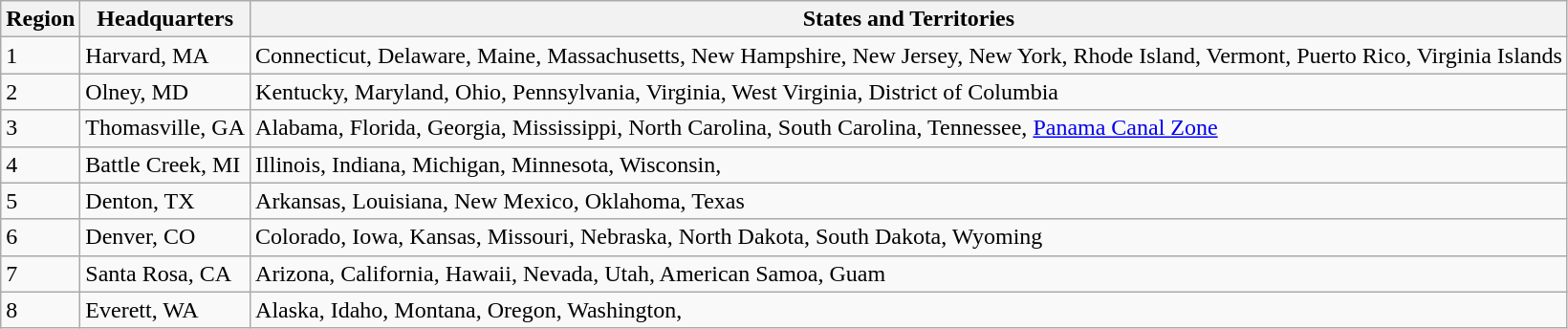<table class="wikitable sortable">
<tr>
<th>Region</th>
<th>Headquarters</th>
<th>States and Territories</th>
</tr>
<tr>
<td>1</td>
<td>Harvard, MA</td>
<td>Connecticut, Delaware, Maine, Massachusetts, New Hampshire, New Jersey, New York, Rhode Island, Vermont, Puerto Rico, Virginia Islands</td>
</tr>
<tr>
<td>2</td>
<td>Olney, MD</td>
<td>Kentucky, Maryland, Ohio, Pennsylvania, Virginia, West Virginia, District of Columbia</td>
</tr>
<tr>
<td>3</td>
<td>Thomasville, GA</td>
<td>Alabama, Florida, Georgia, Mississippi, North Carolina, South Carolina, Tennessee, <a href='#'>Panama Canal Zone</a></td>
</tr>
<tr>
<td>4</td>
<td>Battle Creek, MI</td>
<td>Illinois, Indiana, Michigan, Minnesota, Wisconsin,</td>
</tr>
<tr>
<td>5</td>
<td>Denton, TX</td>
<td>Arkansas, Louisiana, New Mexico, Oklahoma, Texas</td>
</tr>
<tr>
<td>6</td>
<td>Denver, CO</td>
<td>Colorado, Iowa, Kansas, Missouri, Nebraska, North Dakota, South Dakota, Wyoming</td>
</tr>
<tr>
<td>7</td>
<td>Santa Rosa, CA</td>
<td>Arizona, California, Hawaii, Nevada, Utah, American Samoa, Guam</td>
</tr>
<tr>
<td>8</td>
<td>Everett, WA</td>
<td>Alaska, Idaho, Montana, Oregon, Washington,</td>
</tr>
</table>
